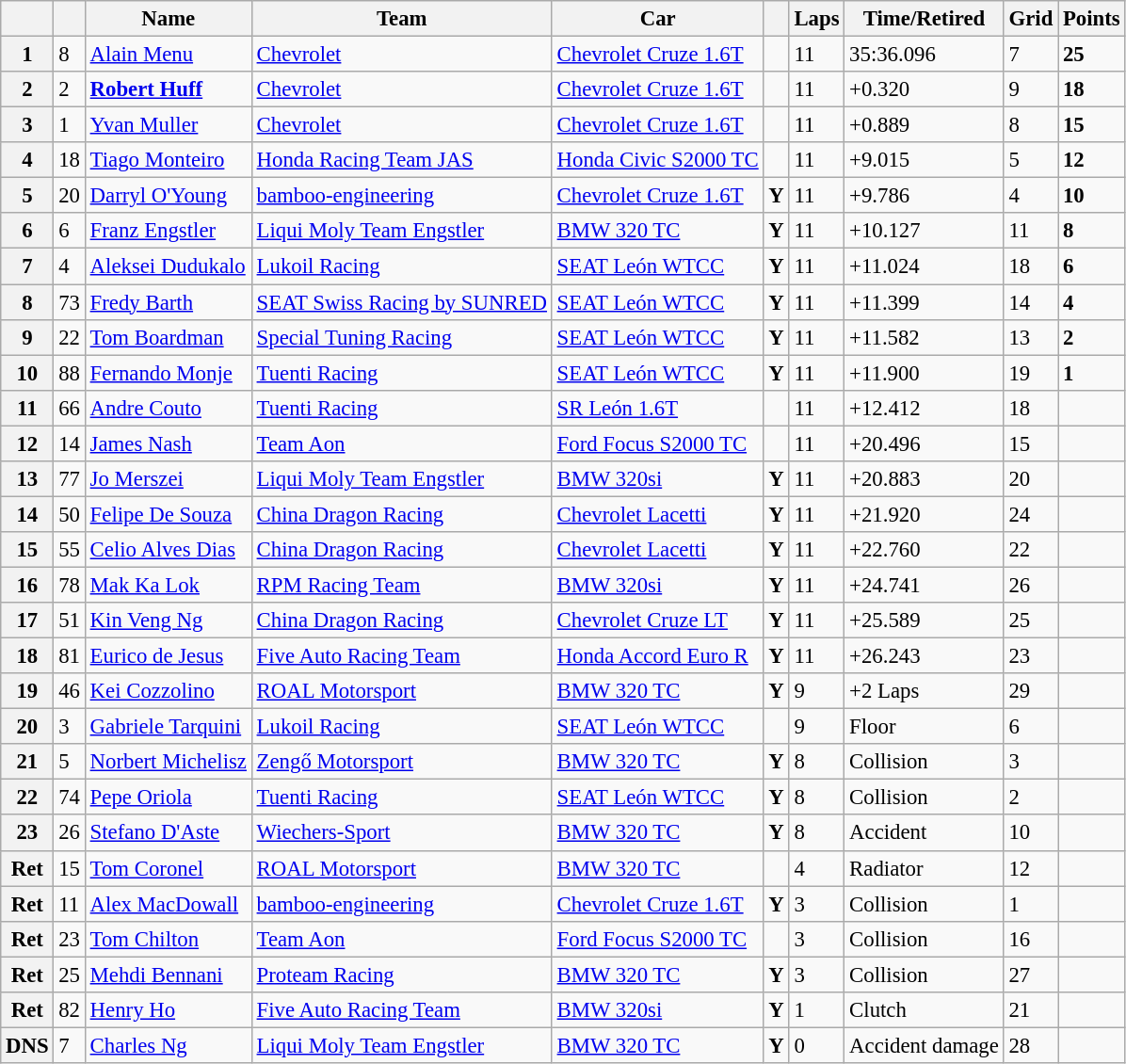<table class="wikitable sortable" style="font-size: 95%;">
<tr>
<th></th>
<th></th>
<th>Name</th>
<th>Team</th>
<th>Car</th>
<th></th>
<th>Laps</th>
<th>Time/Retired</th>
<th>Grid</th>
<th>Points</th>
</tr>
<tr>
<th>1</th>
<td>8</td>
<td> <a href='#'>Alain Menu</a></td>
<td><a href='#'>Chevrolet</a></td>
<td><a href='#'>Chevrolet Cruze 1.6T</a></td>
<td></td>
<td>11</td>
<td>35:36.096</td>
<td>7</td>
<td><strong>25</strong></td>
</tr>
<tr>
<th>2</th>
<td>2</td>
<td> <strong><a href='#'>Robert Huff</a></strong></td>
<td><a href='#'>Chevrolet</a></td>
<td><a href='#'>Chevrolet Cruze 1.6T</a></td>
<td></td>
<td>11</td>
<td>+0.320</td>
<td>9</td>
<td><strong>18</strong></td>
</tr>
<tr>
<th>3</th>
<td>1</td>
<td> <a href='#'>Yvan Muller</a></td>
<td><a href='#'>Chevrolet</a></td>
<td><a href='#'>Chevrolet Cruze 1.6T</a></td>
<td></td>
<td>11</td>
<td>+0.889</td>
<td>8</td>
<td><strong>15</strong></td>
</tr>
<tr>
<th>4</th>
<td>18</td>
<td> <a href='#'>Tiago Monteiro</a></td>
<td><a href='#'>Honda Racing Team JAS</a></td>
<td><a href='#'>Honda Civic S2000 TC</a></td>
<td></td>
<td>11</td>
<td>+9.015</td>
<td>5</td>
<td><strong>12</strong></td>
</tr>
<tr>
<th>5</th>
<td>20</td>
<td> <a href='#'>Darryl O'Young</a></td>
<td><a href='#'>bamboo-engineering</a></td>
<td><a href='#'>Chevrolet Cruze 1.6T</a></td>
<td align=center><strong><span>Y</span></strong></td>
<td>11</td>
<td>+9.786</td>
<td>4</td>
<td><strong>10</strong></td>
</tr>
<tr>
<th>6</th>
<td>6</td>
<td> <a href='#'>Franz Engstler</a></td>
<td><a href='#'>Liqui Moly Team Engstler</a></td>
<td><a href='#'>BMW 320 TC</a></td>
<td align=center><strong><span>Y</span></strong></td>
<td>11</td>
<td>+10.127</td>
<td>11</td>
<td><strong>8</strong></td>
</tr>
<tr>
<th>7</th>
<td>4</td>
<td> <a href='#'>Aleksei Dudukalo</a></td>
<td><a href='#'>Lukoil Racing</a></td>
<td><a href='#'>SEAT León WTCC</a></td>
<td align=center><strong><span>Y</span></strong></td>
<td>11</td>
<td>+11.024</td>
<td>18</td>
<td><strong>6</strong></td>
</tr>
<tr>
<th>8</th>
<td>73</td>
<td> <a href='#'>Fredy Barth</a></td>
<td><a href='#'>SEAT Swiss Racing by SUNRED</a></td>
<td><a href='#'>SEAT León WTCC</a></td>
<td align=center><strong><span>Y</span></strong></td>
<td>11</td>
<td>+11.399</td>
<td>14</td>
<td><strong>4</strong></td>
</tr>
<tr>
<th>9</th>
<td>22</td>
<td> <a href='#'>Tom Boardman</a></td>
<td><a href='#'>Special Tuning Racing</a></td>
<td><a href='#'>SEAT León WTCC</a></td>
<td align=center><strong><span>Y</span></strong></td>
<td>11</td>
<td>+11.582</td>
<td>13</td>
<td><strong>2</strong></td>
</tr>
<tr>
<th>10</th>
<td>88</td>
<td> <a href='#'>Fernando Monje</a></td>
<td><a href='#'>Tuenti Racing</a></td>
<td><a href='#'>SEAT León WTCC</a></td>
<td align=center><strong><span>Y</span></strong></td>
<td>11</td>
<td>+11.900</td>
<td>19</td>
<td><strong>1</strong></td>
</tr>
<tr>
<th>11</th>
<td>66</td>
<td> <a href='#'>Andre Couto</a></td>
<td><a href='#'>Tuenti Racing</a></td>
<td><a href='#'>SR León 1.6T</a></td>
<td></td>
<td>11</td>
<td>+12.412</td>
<td>18</td>
<td></td>
</tr>
<tr>
<th>12</th>
<td>14</td>
<td> <a href='#'>James Nash</a></td>
<td><a href='#'>Team Aon</a></td>
<td><a href='#'>Ford Focus S2000 TC</a></td>
<td></td>
<td>11</td>
<td>+20.496</td>
<td>15</td>
<td></td>
</tr>
<tr>
<th>13</th>
<td>77</td>
<td> <a href='#'>Jo Merszei</a></td>
<td><a href='#'>Liqui Moly Team Engstler</a></td>
<td><a href='#'>BMW 320si</a></td>
<td align=center><strong><span>Y</span></strong></td>
<td>11</td>
<td>+20.883</td>
<td>20</td>
<td></td>
</tr>
<tr>
<th>14</th>
<td>50</td>
<td> <a href='#'>Felipe De Souza</a></td>
<td><a href='#'>China Dragon Racing</a></td>
<td><a href='#'>Chevrolet Lacetti</a></td>
<td align=center><strong><span>Y</span></strong></td>
<td>11</td>
<td>+21.920</td>
<td>24</td>
<td></td>
</tr>
<tr>
<th>15</th>
<td>55</td>
<td> <a href='#'>Celio Alves Dias</a></td>
<td><a href='#'>China Dragon Racing</a></td>
<td><a href='#'>Chevrolet Lacetti</a></td>
<td align=center><strong><span>Y</span></strong></td>
<td>11</td>
<td>+22.760</td>
<td>22</td>
<td></td>
</tr>
<tr>
<th>16</th>
<td>78</td>
<td> <a href='#'>Mak Ka Lok</a></td>
<td><a href='#'>RPM Racing Team</a></td>
<td><a href='#'>BMW 320si</a></td>
<td align=center><strong><span>Y</span></strong></td>
<td>11</td>
<td>+24.741</td>
<td>26</td>
<td></td>
</tr>
<tr>
<th>17</th>
<td>51</td>
<td> <a href='#'>Kin Veng Ng</a></td>
<td><a href='#'>China Dragon Racing</a></td>
<td><a href='#'>Chevrolet Cruze LT</a></td>
<td align=center><strong><span>Y</span></strong></td>
<td>11</td>
<td>+25.589</td>
<td>25</td>
<td></td>
</tr>
<tr>
<th>18</th>
<td>81</td>
<td> <a href='#'>Eurico de Jesus</a></td>
<td><a href='#'>Five Auto Racing Team</a></td>
<td><a href='#'>Honda Accord Euro R</a></td>
<td align=center><strong><span>Y</span></strong></td>
<td>11</td>
<td>+26.243</td>
<td>23</td>
<td></td>
</tr>
<tr>
<th>19</th>
<td>46</td>
<td> <a href='#'>Kei Cozzolino</a></td>
<td><a href='#'>ROAL Motorsport</a></td>
<td><a href='#'>BMW 320 TC</a></td>
<td align=center><strong><span>Y</span></strong></td>
<td>9</td>
<td>+2 Laps</td>
<td>29</td>
<td></td>
</tr>
<tr>
<th>20</th>
<td>3</td>
<td> <a href='#'>Gabriele Tarquini</a></td>
<td><a href='#'>Lukoil Racing</a></td>
<td><a href='#'>SEAT León WTCC</a></td>
<td></td>
<td>9</td>
<td>Floor</td>
<td>6</td>
<td></td>
</tr>
<tr>
<th>21</th>
<td>5</td>
<td> <a href='#'>Norbert Michelisz</a></td>
<td><a href='#'>Zengő Motorsport</a></td>
<td><a href='#'>BMW 320 TC</a></td>
<td align=center><strong><span>Y</span></strong></td>
<td>8</td>
<td>Collision</td>
<td>3</td>
<td></td>
</tr>
<tr>
<th>22</th>
<td>74</td>
<td> <a href='#'>Pepe Oriola</a></td>
<td><a href='#'>Tuenti Racing</a></td>
<td><a href='#'>SEAT León WTCC</a></td>
<td align=center><strong><span>Y</span></strong></td>
<td>8</td>
<td>Collision</td>
<td>2</td>
<td></td>
</tr>
<tr>
<th>23</th>
<td>26</td>
<td> <a href='#'>Stefano D'Aste</a></td>
<td><a href='#'>Wiechers-Sport</a></td>
<td><a href='#'>BMW 320 TC</a></td>
<td align=center><strong><span>Y</span></strong></td>
<td>8</td>
<td>Accident</td>
<td>10</td>
<td></td>
</tr>
<tr>
<th>Ret</th>
<td>15</td>
<td> <a href='#'>Tom Coronel</a></td>
<td><a href='#'>ROAL Motorsport</a></td>
<td><a href='#'>BMW 320 TC</a></td>
<td></td>
<td>4</td>
<td>Radiator</td>
<td>12</td>
<td></td>
</tr>
<tr>
<th>Ret</th>
<td>11</td>
<td> <a href='#'>Alex MacDowall</a></td>
<td><a href='#'>bamboo-engineering</a></td>
<td><a href='#'>Chevrolet Cruze 1.6T</a></td>
<td align=center><strong><span>Y</span></strong></td>
<td>3</td>
<td>Collision</td>
<td>1</td>
<td></td>
</tr>
<tr>
<th>Ret</th>
<td>23</td>
<td> <a href='#'>Tom Chilton</a></td>
<td><a href='#'>Team Aon</a></td>
<td><a href='#'>Ford Focus S2000 TC</a></td>
<td></td>
<td>3</td>
<td>Collision</td>
<td>16</td>
<td></td>
</tr>
<tr>
<th>Ret</th>
<td>25</td>
<td> <a href='#'>Mehdi Bennani</a></td>
<td><a href='#'>Proteam Racing</a></td>
<td><a href='#'>BMW 320 TC</a></td>
<td align=center><strong><span>Y</span></strong></td>
<td>3</td>
<td>Collision</td>
<td>27</td>
<td></td>
</tr>
<tr>
<th>Ret</th>
<td>82</td>
<td> <a href='#'>Henry Ho</a></td>
<td><a href='#'>Five Auto Racing Team</a></td>
<td><a href='#'>BMW 320si</a></td>
<td align=center><strong><span>Y</span></strong></td>
<td>1</td>
<td>Clutch</td>
<td>21</td>
<td></td>
</tr>
<tr>
<th>DNS</th>
<td>7</td>
<td> <a href='#'>Charles Ng</a></td>
<td><a href='#'>Liqui Moly Team Engstler</a></td>
<td><a href='#'>BMW 320 TC</a></td>
<td align=center><strong><span>Y</span></strong></td>
<td>0</td>
<td>Accident damage</td>
<td>28</td>
<td></td>
</tr>
</table>
